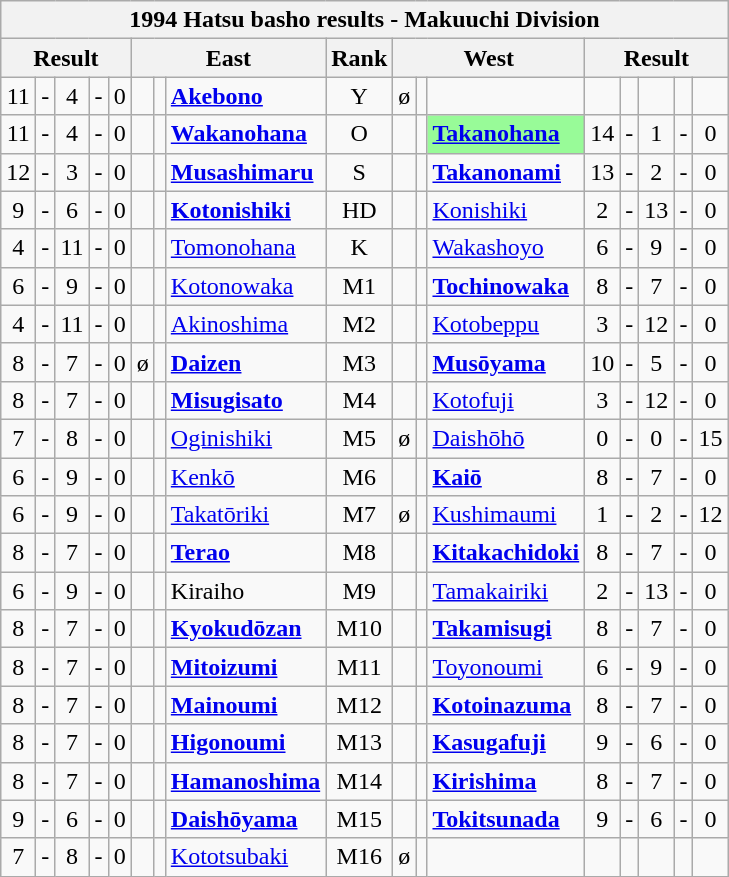<table class="wikitable">
<tr>
<th colspan="17">1994 Hatsu basho results - Makuuchi Division</th>
</tr>
<tr>
<th colspan="5">Result</th>
<th colspan="3">East</th>
<th>Rank</th>
<th colspan="3">West</th>
<th colspan="5">Result</th>
</tr>
<tr>
<td align=center>11</td>
<td align=center>-</td>
<td align=center>4</td>
<td align=center>-</td>
<td align=center>0</td>
<td align=center></td>
<td align=center></td>
<td><strong><a href='#'>Akebono</a></strong></td>
<td align=center>Y</td>
<td align=center>ø</td>
<td align=center></td>
<td></td>
<td align=center></td>
<td align=center></td>
<td align=center></td>
<td align=center></td>
<td align=center></td>
</tr>
<tr>
<td align=center>11</td>
<td align=center>-</td>
<td align=center>4</td>
<td align=center>-</td>
<td align=center>0</td>
<td align=center></td>
<td align=center></td>
<td><strong><a href='#'>Wakanohana</a></strong></td>
<td align=center>O</td>
<td align=center></td>
<td align=center></td>
<td style="background: PaleGreen;"><strong><a href='#'>Takanohana</a></strong></td>
<td align=center>14</td>
<td align=center>-</td>
<td align=center>1</td>
<td align=center>-</td>
<td align=center>0</td>
</tr>
<tr>
<td align=center>12</td>
<td align=center>-</td>
<td align=center>3</td>
<td align=center>-</td>
<td align=center>0</td>
<td align=center></td>
<td align=center></td>
<td><strong><a href='#'>Musashimaru</a></strong></td>
<td align=center>S</td>
<td align=center></td>
<td align=center></td>
<td><strong><a href='#'>Takanonami</a></strong></td>
<td align=center>13</td>
<td align=center>-</td>
<td align=center>2</td>
<td align=center>-</td>
<td align=center>0</td>
</tr>
<tr>
<td align=center>9</td>
<td align=center>-</td>
<td align=center>6</td>
<td align=center>-</td>
<td align=center>0</td>
<td align=center></td>
<td align=center></td>
<td><strong><a href='#'>Kotonishiki</a></strong></td>
<td align=center>HD</td>
<td align=center></td>
<td align=center></td>
<td><a href='#'>Konishiki</a></td>
<td align=center>2</td>
<td align=center>-</td>
<td align=center>13</td>
<td align=center>-</td>
<td align=center>0</td>
</tr>
<tr>
<td align=center>4</td>
<td align=center>-</td>
<td align=center>11</td>
<td align=center>-</td>
<td align=center>0</td>
<td align=center></td>
<td align=center></td>
<td><a href='#'>Tomonohana</a></td>
<td align=center>K</td>
<td align=center></td>
<td align=center></td>
<td><a href='#'>Wakashoyo</a></td>
<td align=center>6</td>
<td align=center>-</td>
<td align=center>9</td>
<td align=center>-</td>
<td align=center>0</td>
</tr>
<tr>
<td align=center>6</td>
<td align=center>-</td>
<td align=center>9</td>
<td align=center>-</td>
<td align=center>0</td>
<td align=center></td>
<td align=center></td>
<td><a href='#'>Kotonowaka</a></td>
<td align=center>M1</td>
<td align=center></td>
<td align=center></td>
<td><strong><a href='#'>Tochinowaka</a></strong></td>
<td align=center>8</td>
<td align=center>-</td>
<td align=center>7</td>
<td align=center>-</td>
<td align=center>0</td>
</tr>
<tr>
<td align=center>4</td>
<td align=center>-</td>
<td align=center>11</td>
<td align=center>-</td>
<td align=center>0</td>
<td align=center></td>
<td align=center></td>
<td><a href='#'>Akinoshima</a></td>
<td align=center>M2</td>
<td align=center></td>
<td align=center></td>
<td><a href='#'>Kotobeppu</a></td>
<td align=center>3</td>
<td align=center>-</td>
<td align=center>12</td>
<td align=center>-</td>
<td align=center>0</td>
</tr>
<tr>
<td align=center>8</td>
<td align=center>-</td>
<td align=center>7</td>
<td align=center>-</td>
<td align=center>0</td>
<td align=center>ø</td>
<td align=center></td>
<td><strong><a href='#'>Daizen</a></strong></td>
<td align=center>M3</td>
<td align=center></td>
<td align=center></td>
<td><strong><a href='#'>Musōyama</a></strong></td>
<td align=center>10</td>
<td align=center>-</td>
<td align=center>5</td>
<td align=center>-</td>
<td align=center>0</td>
</tr>
<tr>
<td align=center>8</td>
<td align=center>-</td>
<td align=center>7</td>
<td align=center>-</td>
<td align=center>0</td>
<td align=center></td>
<td align=center></td>
<td><strong><a href='#'>Misugisato</a></strong></td>
<td align=center>M4</td>
<td align=center></td>
<td align=center></td>
<td><a href='#'>Kotofuji</a></td>
<td align=center>3</td>
<td align=center>-</td>
<td align=center>12</td>
<td align=center>-</td>
<td align=center>0</td>
</tr>
<tr>
<td align=center>7</td>
<td align=center>-</td>
<td align=center>8</td>
<td align=center>-</td>
<td align=center>0</td>
<td align=center></td>
<td align=center></td>
<td><a href='#'>Oginishiki</a></td>
<td align=center>M5</td>
<td align=center>ø</td>
<td align=center></td>
<td><a href='#'>Daishōhō</a></td>
<td align=center>0</td>
<td align=center>-</td>
<td align=center>0</td>
<td align=center>-</td>
<td align=center>15</td>
</tr>
<tr>
<td align=center>6</td>
<td align=center>-</td>
<td align=center>9</td>
<td align=center>-</td>
<td align=center>0</td>
<td align=center></td>
<td align=center></td>
<td><a href='#'>Kenkō</a></td>
<td align=center>M6</td>
<td align=center></td>
<td align=center></td>
<td><strong><a href='#'>Kaiō</a></strong></td>
<td align=center>8</td>
<td align=center>-</td>
<td align=center>7</td>
<td align=center>-</td>
<td align=center>0</td>
</tr>
<tr>
<td align=center>6</td>
<td align=center>-</td>
<td align=center>9</td>
<td align=center>-</td>
<td align=center>0</td>
<td align=center></td>
<td align=center></td>
<td><a href='#'>Takatōriki</a></td>
<td align=center>M7</td>
<td align=center>ø</td>
<td align=center></td>
<td><a href='#'>Kushimaumi</a></td>
<td align=center>1</td>
<td align=center>-</td>
<td align=center>2</td>
<td align=center>-</td>
<td align=center>12</td>
</tr>
<tr>
<td align=center>8</td>
<td align=center>-</td>
<td align=center>7</td>
<td align=center>-</td>
<td align=center>0</td>
<td align=center></td>
<td align=center></td>
<td><strong><a href='#'>Terao</a></strong></td>
<td align=center>M8</td>
<td align=center></td>
<td align=center></td>
<td><strong><a href='#'>Kitakachidoki</a></strong></td>
<td align=center>8</td>
<td align=center>-</td>
<td align=center>7</td>
<td align=center>-</td>
<td align=center>0</td>
</tr>
<tr>
<td align=center>6</td>
<td align=center>-</td>
<td align=center>9</td>
<td align=center>-</td>
<td align=center>0</td>
<td align=center></td>
<td align=center></td>
<td>Kiraiho</td>
<td align=center>M9</td>
<td align=center></td>
<td align=center></td>
<td><a href='#'>Tamakairiki</a></td>
<td align=center>2</td>
<td align=center>-</td>
<td align=center>13</td>
<td align=center>-</td>
<td align=center>0</td>
</tr>
<tr>
<td align=center>8</td>
<td align=center>-</td>
<td align=center>7</td>
<td align=center>-</td>
<td align=center>0</td>
<td align=center></td>
<td align=center></td>
<td><strong><a href='#'>Kyokudōzan</a></strong></td>
<td align=center>M10</td>
<td align=center></td>
<td align=center></td>
<td><strong><a href='#'>Takamisugi</a></strong></td>
<td align=center>8</td>
<td align=center>-</td>
<td align=center>7</td>
<td align=center>-</td>
<td align=center>0</td>
</tr>
<tr>
<td align=center>8</td>
<td align=center>-</td>
<td align=center>7</td>
<td align=center>-</td>
<td align=center>0</td>
<td align=center></td>
<td align=center></td>
<td><strong><a href='#'>Mitoizumi</a></strong></td>
<td align=center>M11</td>
<td align=center></td>
<td align=center></td>
<td><a href='#'>Toyonoumi</a></td>
<td align=center>6</td>
<td align=center>-</td>
<td align=center>9</td>
<td align=center>-</td>
<td align=center>0</td>
</tr>
<tr>
<td align=center>8</td>
<td align=center>-</td>
<td align=center>7</td>
<td align=center>-</td>
<td align=center>0</td>
<td align=center></td>
<td align=center></td>
<td><strong><a href='#'>Mainoumi</a></strong></td>
<td align=center>M12</td>
<td align=center></td>
<td align=center></td>
<td><strong><a href='#'>Kotoinazuma</a></strong></td>
<td align=center>8</td>
<td align=center>-</td>
<td align=center>7</td>
<td align=center>-</td>
<td align=center>0</td>
</tr>
<tr>
<td align=center>8</td>
<td align=center>-</td>
<td align=center>7</td>
<td align=center>-</td>
<td align=center>0</td>
<td align=center></td>
<td align=center></td>
<td><strong><a href='#'>Higonoumi</a></strong></td>
<td align=center>M13</td>
<td align=center></td>
<td align=center></td>
<td><strong><a href='#'>Kasugafuji</a></strong></td>
<td align=center>9</td>
<td align=center>-</td>
<td align=center>6</td>
<td align=center>-</td>
<td align=center>0</td>
</tr>
<tr>
<td align=center>8</td>
<td align=center>-</td>
<td align=center>7</td>
<td align=center>-</td>
<td align=center>0</td>
<td align=center></td>
<td align=center></td>
<td><strong><a href='#'>Hamanoshima</a></strong></td>
<td align=center>M14</td>
<td align=center></td>
<td align=center></td>
<td><strong><a href='#'>Kirishima</a></strong></td>
<td align=center>8</td>
<td align=center>-</td>
<td align=center>7</td>
<td align=center>-</td>
<td align=center>0</td>
</tr>
<tr>
<td align=center>9</td>
<td align=center>-</td>
<td align=center>6</td>
<td align=center>-</td>
<td align=center>0</td>
<td align=center></td>
<td align=center></td>
<td><strong><a href='#'>Daishōyama</a></strong></td>
<td align=center>M15</td>
<td align=center></td>
<td align=center></td>
<td><strong><a href='#'>Tokitsunada</a></strong></td>
<td align=center>9</td>
<td align=center>-</td>
<td align=center>6</td>
<td align=center>-</td>
<td align=center>0</td>
</tr>
<tr>
<td align=center>7</td>
<td align=center>-</td>
<td align=center>8</td>
<td align=center>-</td>
<td align=center>0</td>
<td align=center></td>
<td align=center></td>
<td><a href='#'>Kototsubaki</a></td>
<td align=center>M16</td>
<td align=center>ø</td>
<td align=center></td>
<td></td>
<td align=center></td>
<td align=center></td>
<td align=center></td>
<td align=center></td>
<td align=center></td>
</tr>
</table>
